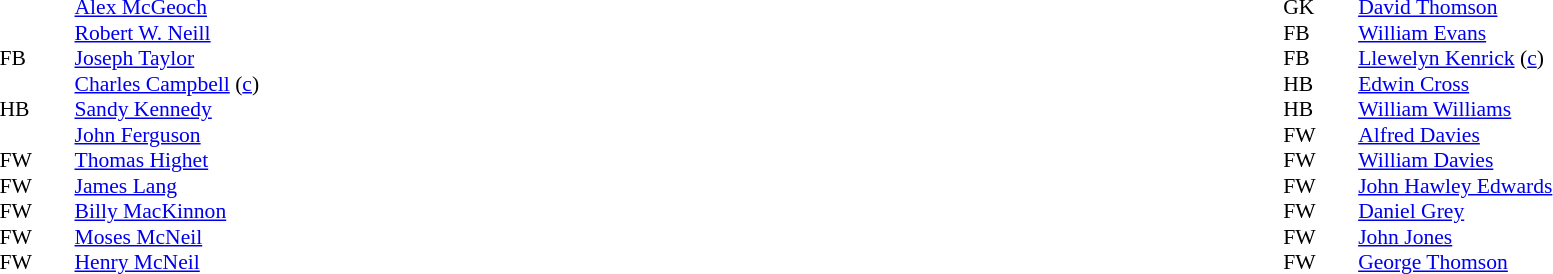<table width="100%">
<tr>
<td valign="top" width="50%"><br><table style="font-size: 90%" cellspacing="0" cellpadding="0">
<tr>
<th width="25"></th>
<th width="25"></th>
</tr>
<tr>
<td></td>
<td><strong> </strong></td>
<td><a href='#'>Alex McGeoch</a></td>
</tr>
<tr>
<td></td>
<td><strong> </strong></td>
<td><a href='#'>Robert W. Neill</a></td>
</tr>
<tr>
<td>FB</td>
<td><strong> </strong></td>
<td><a href='#'>Joseph Taylor</a></td>
</tr>
<tr>
<td></td>
<td><strong> </strong></td>
<td><a href='#'>Charles Campbell</a> (<a href='#'>c</a>)</td>
</tr>
<tr>
<td>HB</td>
<td><strong> </strong></td>
<td><a href='#'>Sandy Kennedy</a></td>
</tr>
<tr>
<td></td>
<td><strong> </strong></td>
<td><a href='#'>John Ferguson</a></td>
</tr>
<tr>
<td>FW</td>
<td><strong> </strong></td>
<td><a href='#'>Thomas Highet</a></td>
</tr>
<tr>
<td>FW</td>
<td><strong> </strong></td>
<td><a href='#'>James Lang</a></td>
</tr>
<tr>
<td>FW</td>
<td><strong> </strong></td>
<td><a href='#'>Billy MacKinnon</a></td>
</tr>
<tr>
<td>FW</td>
<td><strong> </strong></td>
<td><a href='#'>Moses McNeil</a></td>
</tr>
<tr>
<td>FW</td>
<td><strong> </strong></td>
<td><a href='#'>Henry McNeil</a></td>
</tr>
</table>
</td>
<td valign="top"></td>
<td valign="top" width="50%"><br><table style="font-size: 90%" cellspacing="0" cellpadding="0"  align="center">
<tr>
<th width=25></th>
<th width=25></th>
</tr>
<tr>
<td>GK</td>
<td><strong> </strong></td>
<td><a href='#'>David Thomson</a></td>
</tr>
<tr>
<td>FB</td>
<td><strong> </strong></td>
<td><a href='#'>William Evans</a></td>
</tr>
<tr>
<td>FB</td>
<td><strong> </strong></td>
<td><a href='#'>Llewelyn Kenrick</a> (<a href='#'>c</a>)</td>
</tr>
<tr>
<td>HB</td>
<td><strong> </strong></td>
<td><a href='#'>Edwin Cross</a></td>
</tr>
<tr>
<td>HB</td>
<td><strong> </strong></td>
<td><a href='#'>William Williams</a></td>
</tr>
<tr>
<td>FW</td>
<td><strong> </strong></td>
<td><a href='#'>Alfred Davies</a></td>
</tr>
<tr>
<td>FW</td>
<td><strong> </strong></td>
<td><a href='#'>William Davies</a></td>
</tr>
<tr>
<td>FW</td>
<td><strong> </strong></td>
<td><a href='#'>John Hawley Edwards</a></td>
</tr>
<tr>
<td>FW</td>
<td><strong> </strong></td>
<td><a href='#'>Daniel Grey</a></td>
</tr>
<tr>
<td>FW</td>
<td><strong> </strong></td>
<td><a href='#'>John Jones</a></td>
</tr>
<tr>
<td>FW</td>
<td><strong> </strong></td>
<td><a href='#'>George Thomson</a></td>
</tr>
</table>
</td>
</tr>
</table>
